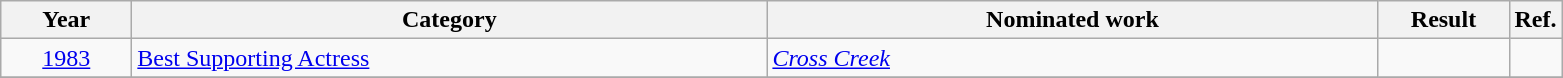<table class=wikitable>
<tr>
<th scope="col" style="width:5em;">Year</th>
<th scope="col" style="width:26em;">Category</th>
<th scope="col" style="width:25em;">Nominated work</th>
<th scope="col" style="width:5em;">Result</th>
<th>Ref.</th>
</tr>
<tr>
<td style="text-align:center;"><a href='#'>1983</a></td>
<td><a href='#'>Best Supporting Actress</a></td>
<td><em><a href='#'>Cross Creek</a></em></td>
<td></td>
<td></td>
</tr>
<tr>
</tr>
</table>
